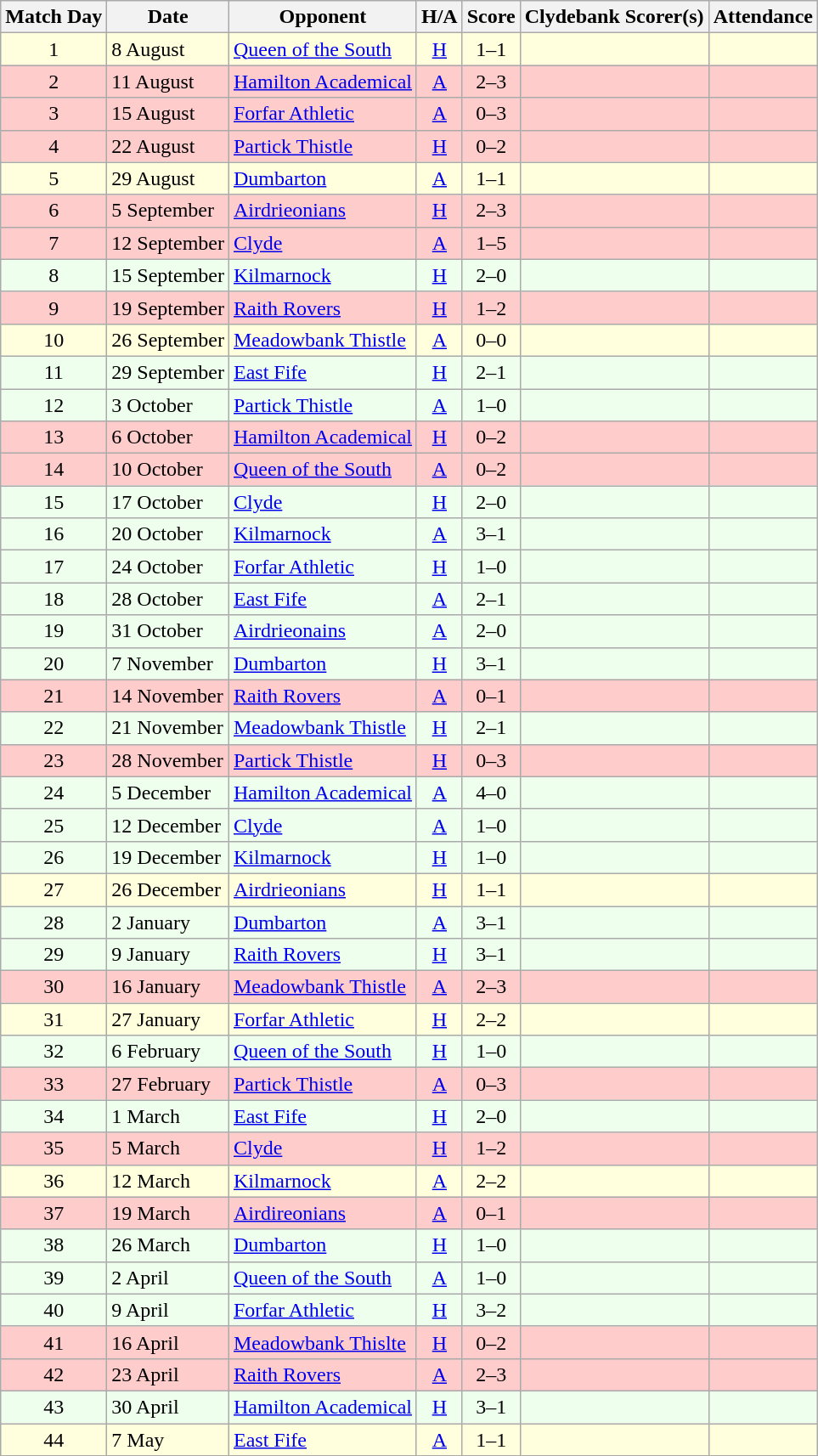<table class="wikitable" style="text-align:center">
<tr>
<th>Match Day</th>
<th>Date</th>
<th>Opponent</th>
<th>H/A</th>
<th>Score</th>
<th>Clydebank Scorer(s)</th>
<th>Attendance</th>
</tr>
<tr bgcolor=#FFFFDD>
<td>1</td>
<td align=left>8 August</td>
<td align=left><a href='#'>Queen of the South</a></td>
<td><a href='#'>H</a></td>
<td>1–1</td>
<td align=left></td>
<td></td>
</tr>
<tr bgcolor=#FFCCCC>
<td>2</td>
<td align=left>11 August</td>
<td align=left><a href='#'>Hamilton Academical</a></td>
<td><a href='#'>A</a></td>
<td>2–3</td>
<td align=left></td>
<td></td>
</tr>
<tr bgcolor=#FFCCCC>
<td>3</td>
<td align=left>15 August</td>
<td align=left><a href='#'>Forfar Athletic</a></td>
<td><a href='#'>A</a></td>
<td>0–3</td>
<td align=left></td>
<td></td>
</tr>
<tr bgcolor=#FFCCCC>
<td>4</td>
<td align=left>22 August</td>
<td align=left><a href='#'>Partick Thistle</a></td>
<td><a href='#'>H</a></td>
<td>0–2</td>
<td align=left></td>
<td></td>
</tr>
<tr bgcolor=#FFFFDD>
<td>5</td>
<td align=left>29 August</td>
<td align=left><a href='#'>Dumbarton</a></td>
<td><a href='#'>A</a></td>
<td>1–1</td>
<td align=left></td>
<td></td>
</tr>
<tr bgcolor=#FFCCCC>
<td>6</td>
<td align=left>5 September</td>
<td align=left><a href='#'>Airdrieonians</a></td>
<td><a href='#'>H</a></td>
<td>2–3</td>
<td align=left></td>
<td></td>
</tr>
<tr bgcolor=#FFCCCC>
<td>7</td>
<td align=left>12 September</td>
<td align=left><a href='#'>Clyde</a></td>
<td><a href='#'>A</a></td>
<td>1–5</td>
<td align=left></td>
<td></td>
</tr>
<tr bgcolor=#EEFFEE>
<td>8</td>
<td align=left>15 September</td>
<td align=left><a href='#'>Kilmarnock</a></td>
<td><a href='#'>H</a></td>
<td>2–0</td>
<td align=left></td>
<td></td>
</tr>
<tr bgcolor=#FFCCCC>
<td>9</td>
<td align=left>19 September</td>
<td align=left><a href='#'>Raith Rovers</a></td>
<td><a href='#'>H</a></td>
<td>1–2</td>
<td align=left></td>
<td></td>
</tr>
<tr bgcolor=#FFFFDD>
<td>10</td>
<td align=left>26 September</td>
<td align=left><a href='#'>Meadowbank Thistle</a></td>
<td><a href='#'>A</a></td>
<td>0–0</td>
<td align=left></td>
<td></td>
</tr>
<tr bgcolor=#EEFFEE>
<td>11</td>
<td align=left>29 September</td>
<td align=left><a href='#'>East Fife</a></td>
<td><a href='#'>H</a></td>
<td>2–1</td>
<td align=left></td>
<td></td>
</tr>
<tr bgcolor=#EEFFEE>
<td>12</td>
<td align=left>3 October</td>
<td align=left><a href='#'>Partick Thistle</a></td>
<td><a href='#'>A</a></td>
<td>1–0</td>
<td align=left></td>
<td></td>
</tr>
<tr bgcolor=#FFCCCC>
<td>13</td>
<td align=left>6 October</td>
<td align=left><a href='#'>Hamilton Academical</a></td>
<td><a href='#'>H</a></td>
<td>0–2</td>
<td align=left></td>
<td></td>
</tr>
<tr bgcolor=#FFCCCC>
<td>14</td>
<td align=left>10 October</td>
<td align=left><a href='#'>Queen of the South</a></td>
<td><a href='#'>A</a></td>
<td>0–2</td>
<td align=left></td>
<td></td>
</tr>
<tr bgcolor=#EEFFEE>
<td>15</td>
<td align=left>17 October</td>
<td align=left><a href='#'>Clyde</a></td>
<td><a href='#'>H</a></td>
<td>2–0</td>
<td align=left></td>
<td></td>
</tr>
<tr bgcolor=#EEFFEE>
<td>16</td>
<td align=left>20 October</td>
<td align=left><a href='#'>Kilmarnock</a></td>
<td><a href='#'>A</a></td>
<td>3–1</td>
<td align=left></td>
<td></td>
</tr>
<tr bgcolor=#EEFFEE>
<td>17</td>
<td align=left>24 October</td>
<td align=left><a href='#'>Forfar Athletic</a></td>
<td><a href='#'>H</a></td>
<td>1–0</td>
<td align=left></td>
<td></td>
</tr>
<tr bgcolor=#EEFFEE>
<td>18</td>
<td align=left>28 October</td>
<td align=left><a href='#'>East Fife</a></td>
<td><a href='#'>A</a></td>
<td>2–1</td>
<td align=left></td>
<td></td>
</tr>
<tr bgcolor=#EEFFEE>
<td>19</td>
<td align=left>31 October</td>
<td align=left><a href='#'>Airdrieonains</a></td>
<td><a href='#'>A</a></td>
<td>2–0</td>
<td align=left></td>
<td></td>
</tr>
<tr bgcolor=#EEFFEE>
<td>20</td>
<td align=left>7 November</td>
<td align=left><a href='#'>Dumbarton</a></td>
<td><a href='#'>H</a></td>
<td>3–1</td>
<td align=left></td>
<td></td>
</tr>
<tr bgcolor=#FFCCCC>
<td>21</td>
<td align=left>14 November</td>
<td align=left><a href='#'>Raith Rovers</a></td>
<td><a href='#'>A</a></td>
<td>0–1</td>
<td align=left></td>
<td></td>
</tr>
<tr bgcolor=#EEFFEE>
<td>22</td>
<td align=left>21 November</td>
<td align=left><a href='#'>Meadowbank Thistle</a></td>
<td><a href='#'>H</a></td>
<td>2–1</td>
<td align=left></td>
<td></td>
</tr>
<tr bgcolor=#FFCCCC>
<td>23</td>
<td align=left>28 November</td>
<td align=left><a href='#'>Partick Thistle</a></td>
<td><a href='#'>H</a></td>
<td>0–3</td>
<td align=left></td>
<td></td>
</tr>
<tr bgcolor=#EEFFEE>
<td>24</td>
<td align=left>5 December</td>
<td align=left><a href='#'>Hamilton Academical</a></td>
<td><a href='#'>A</a></td>
<td>4–0</td>
<td align=left></td>
<td></td>
</tr>
<tr bgcolor=#EEFFEE>
<td>25</td>
<td align=left>12 December</td>
<td align=left><a href='#'>Clyde</a></td>
<td><a href='#'>A</a></td>
<td>1–0</td>
<td align=left></td>
<td></td>
</tr>
<tr bgcolor=#EEFFEE>
<td>26</td>
<td align=left>19 December</td>
<td align=left><a href='#'>Kilmarnock</a></td>
<td><a href='#'>H</a></td>
<td>1–0</td>
<td align=left></td>
<td></td>
</tr>
<tr bgcolor=#FFFFDD>
<td>27</td>
<td align=left>26 December</td>
<td align=left><a href='#'>Airdrieonians</a></td>
<td><a href='#'>H</a></td>
<td>1–1</td>
<td align=left></td>
<td></td>
</tr>
<tr bgcolor=#EEFFEE>
<td>28</td>
<td align=left>2 January</td>
<td align=left><a href='#'>Dumbarton</a></td>
<td><a href='#'>A</a></td>
<td>3–1</td>
<td align=left></td>
<td></td>
</tr>
<tr bgcolor=#EEFFEE>
<td>29</td>
<td align=left>9 January</td>
<td align=left><a href='#'>Raith Rovers</a></td>
<td><a href='#'>H</a></td>
<td>3–1</td>
<td align=left></td>
<td></td>
</tr>
<tr bgcolor=#FFCCCC>
<td>30</td>
<td align=left>16 January</td>
<td align=left><a href='#'>Meadowbank Thistle</a></td>
<td><a href='#'>A</a></td>
<td>2–3</td>
<td align=left></td>
<td></td>
</tr>
<tr bgcolor=#FFFFDD>
<td>31</td>
<td align=left>27 January</td>
<td align=left><a href='#'>Forfar Athletic</a></td>
<td><a href='#'>H</a></td>
<td>2–2</td>
<td align=left></td>
<td></td>
</tr>
<tr bgcolor=#EEFFEE>
<td>32</td>
<td align=left>6 February</td>
<td align=left><a href='#'>Queen of the South</a></td>
<td><a href='#'>H</a></td>
<td>1–0</td>
<td align=left></td>
<td></td>
</tr>
<tr bgcolor=#FFCCCC>
<td>33</td>
<td align=left>27 February</td>
<td align=left><a href='#'>Partick Thistle</a></td>
<td><a href='#'>A</a></td>
<td>0–3</td>
<td align=left></td>
<td></td>
</tr>
<tr bgcolor=#EEFFEE>
<td>34</td>
<td align=left>1 March</td>
<td align=left><a href='#'>East Fife</a></td>
<td><a href='#'>H</a></td>
<td>2–0</td>
<td align=left></td>
<td></td>
</tr>
<tr bgcolor=#FFCCCC>
<td>35</td>
<td align=left>5 March</td>
<td align=left><a href='#'>Clyde</a></td>
<td><a href='#'>H</a></td>
<td>1–2</td>
<td align=left></td>
<td></td>
</tr>
<tr bgcolor=#FFFFDD>
<td>36</td>
<td align=left>12 March</td>
<td align=left><a href='#'>Kilmarnock</a></td>
<td><a href='#'>A</a></td>
<td>2–2</td>
<td align=left></td>
<td></td>
</tr>
<tr bgcolor=#FFCCCC>
<td>37</td>
<td align=left>19 March</td>
<td align=left><a href='#'>Airdireonians</a></td>
<td><a href='#'>A</a></td>
<td>0–1</td>
<td align=left></td>
<td></td>
</tr>
<tr bgcolor=#EEFFEE>
<td>38</td>
<td align=left>26 March</td>
<td align=left><a href='#'>Dumbarton</a></td>
<td><a href='#'>H</a></td>
<td>1–0</td>
<td align=left></td>
<td></td>
</tr>
<tr bgcolor=#EEFFEE>
<td>39</td>
<td align=left>2 April</td>
<td align=left><a href='#'>Queen of the South</a></td>
<td><a href='#'>A</a></td>
<td>1–0</td>
<td align=left></td>
<td></td>
</tr>
<tr bgcolor=#EEFFEE>
<td>40</td>
<td align=left>9 April</td>
<td align=left><a href='#'>Forfar Athletic</a></td>
<td><a href='#'>H</a></td>
<td>3–2</td>
<td align=left></td>
<td></td>
</tr>
<tr bgcolor=#FFCCCC>
<td>41</td>
<td align=left>16 April</td>
<td align=left><a href='#'>Meadowbank Thislte</a></td>
<td><a href='#'>H</a></td>
<td>0–2</td>
<td align=left></td>
<td></td>
</tr>
<tr bgcolor=#FFCCCC>
<td>42</td>
<td align=left>23 April</td>
<td align=left><a href='#'>Raith Rovers</a></td>
<td><a href='#'>A</a></td>
<td>2–3</td>
<td align=left></td>
<td></td>
</tr>
<tr bgcolor=#EEFFEE>
<td>43</td>
<td align=left>30 April</td>
<td align=left><a href='#'>Hamilton Academical</a></td>
<td><a href='#'>H</a></td>
<td>3–1</td>
<td align=left></td>
<td></td>
</tr>
<tr bgcolor=#FFFFDD>
<td>44</td>
<td align=left>7 May</td>
<td align=left><a href='#'>East Fife</a></td>
<td><a href='#'>A</a></td>
<td>1–1</td>
<td align=left></td>
<td></td>
</tr>
<tr>
</tr>
</table>
